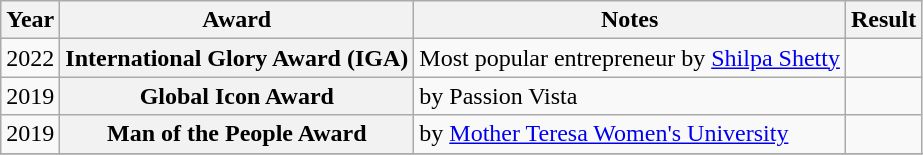<table class="wikitable sortable plainrowheaders">
<tr style="text-align:center;">
<th scope="col">Year</th>
<th scope="col">Award</th>
<th scope="col">Notes</th>
<th class="unsortable" scope="col">Result</th>
</tr>
<tr>
<td>2022</td>
<th scope="row">International Glory Award (IGA)</th>
<td>Most popular entrepreneur by <a href='#'>Shilpa Shetty</a></td>
<td></td>
</tr>
<tr>
<td>2019</td>
<th scope="row">Global Icon Award</th>
<td>by Passion Vista</td>
<td></td>
</tr>
<tr>
<td>2019</td>
<th scope="row">Man of the People Award</th>
<td>by <a href='#'>Mother Teresa Women's University</a></td>
<td></td>
</tr>
<tr>
</tr>
</table>
